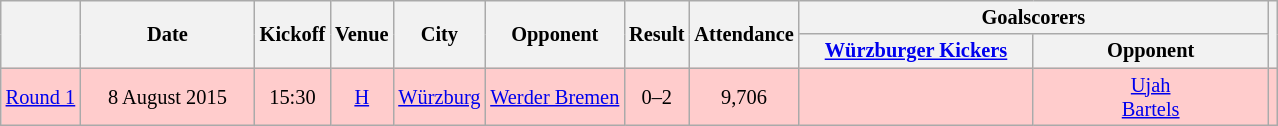<table class="wikitable" Style="text-align: center;font-size:85%">
<tr>
<th rowspan="2"></th>
<th rowspan="2" style="width:110px">Date</th>
<th rowspan="2">Kickoff</th>
<th rowspan="2">Venue</th>
<th rowspan="2">City</th>
<th rowspan="2">Opponent</th>
<th rowspan="2">Result</th>
<th rowspan="2">Attendance</th>
<th colspan="2">Goalscorers</th>
<th rowspan="2"></th>
</tr>
<tr>
<th style="width:150px"><a href='#'>Würzburger Kickers</a></th>
<th style="width:150px">Opponent</th>
</tr>
<tr style="background:#fcc">
<td><a href='#'>Round 1</a></td>
<td>8 August 2015</td>
<td>15:30</td>
<td><a href='#'>H</a></td>
<td><a href='#'>Würzburg</a></td>
<td><a href='#'>Werder Bremen</a></td>
<td>0–2 </td>
<td>9,706</td>
<td></td>
<td><a href='#'>Ujah</a> <br><a href='#'>Bartels</a> </td>
<td></td>
</tr>
</table>
